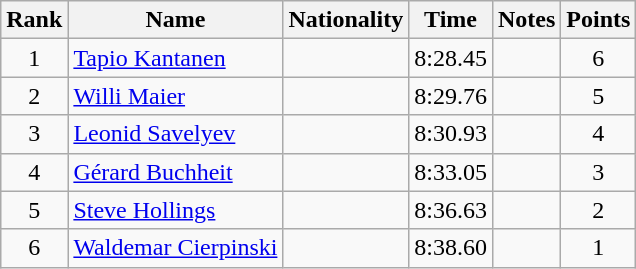<table class="wikitable sortable" style="text-align:center">
<tr>
<th>Rank</th>
<th>Name</th>
<th>Nationality</th>
<th>Time</th>
<th>Notes</th>
<th>Points</th>
</tr>
<tr>
<td>1</td>
<td align=left><a href='#'>Tapio Kantanen</a></td>
<td align=left></td>
<td>8:28.45</td>
<td></td>
<td>6</td>
</tr>
<tr>
<td>2</td>
<td align=left><a href='#'>Willi Maier</a></td>
<td align=left></td>
<td>8:29.76</td>
<td></td>
<td>5</td>
</tr>
<tr>
<td>3</td>
<td align=left><a href='#'>Leonid Savelyev</a></td>
<td align=left></td>
<td>8:30.93</td>
<td></td>
<td>4</td>
</tr>
<tr>
<td>4</td>
<td align=left><a href='#'>Gérard Buchheit</a></td>
<td align=left></td>
<td>8:33.05</td>
<td></td>
<td>3</td>
</tr>
<tr>
<td>5</td>
<td align=left><a href='#'>Steve Hollings</a></td>
<td align=left></td>
<td>8:36.63</td>
<td></td>
<td>2</td>
</tr>
<tr>
<td>6</td>
<td align=left><a href='#'>Waldemar Cierpinski</a></td>
<td align=left></td>
<td>8:38.60</td>
<td></td>
<td>1</td>
</tr>
</table>
